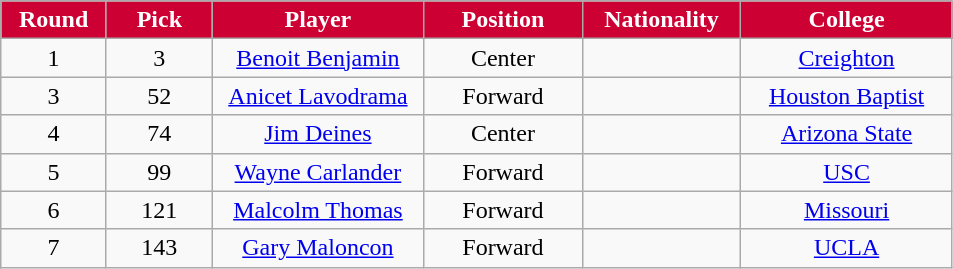<table class="wikitable sortable sortable">
<tr>
<th style="background:#CC0033; color:white" width="10%">Round</th>
<th style="background:#CC0033; color:white" width="10%">Pick</th>
<th style="background:#CC0033; color:white" width="20%">Player</th>
<th style="background:#CC0033; color:white" width="15%">Position</th>
<th style="background:#CC0033; color:white" width="15%">Nationality</th>
<th style="background:#CC0033; color:white" width="20%">College</th>
</tr>
<tr style="text-align: center">
<td>1</td>
<td>3</td>
<td><a href='#'>Benoit Benjamin</a></td>
<td>Center</td>
<td></td>
<td><a href='#'>Creighton</a></td>
</tr>
<tr style="text-align: center">
<td>3</td>
<td>52</td>
<td><a href='#'>Anicet Lavodrama</a></td>
<td>Forward</td>
<td></td>
<td><a href='#'>Houston Baptist</a></td>
</tr>
<tr style="text-align: center">
<td>4</td>
<td>74</td>
<td><a href='#'>Jim Deines</a></td>
<td>Center</td>
<td><br></td>
<td><a href='#'>Arizona State</a></td>
</tr>
<tr style="text-align: center">
<td>5</td>
<td>99</td>
<td><a href='#'>Wayne Carlander</a></td>
<td>Forward</td>
<td></td>
<td><a href='#'>USC</a></td>
</tr>
<tr style="text-align: center">
<td>6</td>
<td>121</td>
<td><a href='#'>Malcolm Thomas</a></td>
<td>Forward</td>
<td></td>
<td><a href='#'>Missouri</a></td>
</tr>
<tr style="text-align: center">
<td>7</td>
<td>143</td>
<td><a href='#'>Gary Maloncon</a></td>
<td>Forward</td>
<td></td>
<td><a href='#'>UCLA</a></td>
</tr>
</table>
